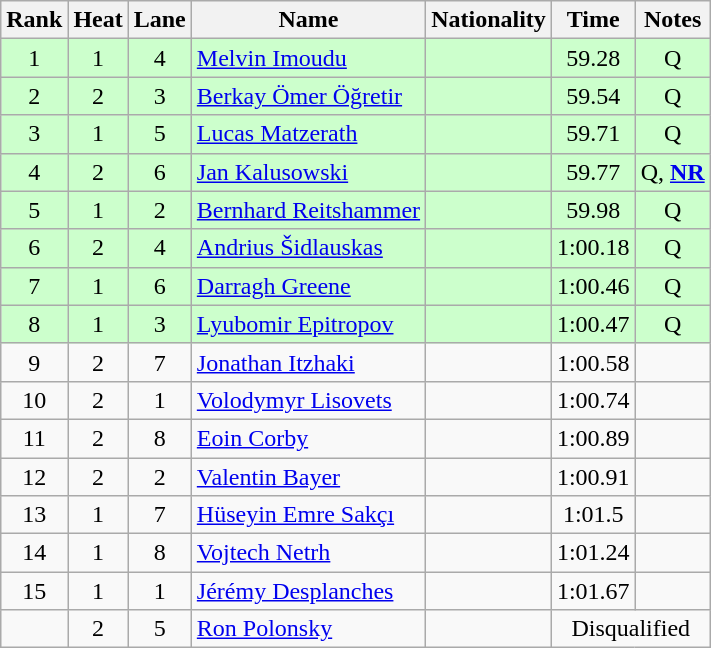<table class="wikitable sortable" style="text-align:center">
<tr>
<th>Rank</th>
<th>Heat</th>
<th>Lane</th>
<th>Name</th>
<th>Nationality</th>
<th>Time</th>
<th>Notes</th>
</tr>
<tr bgcolor=ccffcc>
<td>1</td>
<td>1</td>
<td>4</td>
<td align=left><a href='#'>Melvin Imoudu</a></td>
<td align=left></td>
<td>59.28</td>
<td>Q</td>
</tr>
<tr bgcolor=ccffcc>
<td>2</td>
<td>2</td>
<td>3</td>
<td align=left><a href='#'>Berkay Ömer Öğretir</a></td>
<td align=left></td>
<td>59.54</td>
<td>Q</td>
</tr>
<tr bgcolor=ccffcc>
<td>3</td>
<td>1</td>
<td>5</td>
<td align=left><a href='#'>Lucas Matzerath</a></td>
<td align=left></td>
<td>59.71</td>
<td>Q</td>
</tr>
<tr bgcolor=ccffcc>
<td>4</td>
<td>2</td>
<td>6</td>
<td align=left><a href='#'>Jan Kalusowski</a></td>
<td align=left></td>
<td>59.77</td>
<td>Q, <strong><a href='#'>NR</a></strong></td>
</tr>
<tr bgcolor=ccffcc>
<td>5</td>
<td>1</td>
<td>2</td>
<td align=left><a href='#'>Bernhard Reitshammer</a></td>
<td align=left></td>
<td>59.98</td>
<td>Q</td>
</tr>
<tr bgcolor=ccffcc>
<td>6</td>
<td>2</td>
<td>4</td>
<td align=left><a href='#'>Andrius Šidlauskas</a></td>
<td align=left></td>
<td>1:00.18</td>
<td>Q</td>
</tr>
<tr bgcolor=ccffcc>
<td>7</td>
<td>1</td>
<td>6</td>
<td align=left><a href='#'>Darragh Greene</a></td>
<td align=left></td>
<td>1:00.46</td>
<td>Q</td>
</tr>
<tr bgcolor=ccffcc>
<td>8</td>
<td>1</td>
<td>3</td>
<td align=left><a href='#'>Lyubomir Epitropov</a></td>
<td align=left></td>
<td>1:00.47</td>
<td>Q</td>
</tr>
<tr>
<td>9</td>
<td>2</td>
<td>7</td>
<td align=left><a href='#'>Jonathan Itzhaki</a></td>
<td align=left></td>
<td>1:00.58</td>
<td></td>
</tr>
<tr>
<td>10</td>
<td>2</td>
<td>1</td>
<td align=left><a href='#'>Volodymyr Lisovets</a></td>
<td align=left></td>
<td>1:00.74</td>
<td></td>
</tr>
<tr>
<td>11</td>
<td>2</td>
<td>8</td>
<td align=left><a href='#'>Eoin Corby</a></td>
<td align=left></td>
<td>1:00.89</td>
<td></td>
</tr>
<tr>
<td>12</td>
<td>2</td>
<td>2</td>
<td align=left><a href='#'>Valentin Bayer</a></td>
<td align=left></td>
<td>1:00.91</td>
<td></td>
</tr>
<tr>
<td>13</td>
<td>1</td>
<td>7</td>
<td align=left><a href='#'>Hüseyin Emre Sakçı</a></td>
<td align=left></td>
<td>1:01.5</td>
<td></td>
</tr>
<tr>
<td>14</td>
<td>1</td>
<td>8</td>
<td align=left><a href='#'>Vojtech Netrh</a></td>
<td align=left></td>
<td>1:01.24</td>
<td></td>
</tr>
<tr>
<td>15</td>
<td>1</td>
<td>1</td>
<td align=left><a href='#'>Jérémy Desplanches</a></td>
<td align=left></td>
<td>1:01.67</td>
<td></td>
</tr>
<tr>
<td></td>
<td>2</td>
<td>5</td>
<td align=left><a href='#'>Ron Polonsky</a></td>
<td align=left></td>
<td colspan=2>Disqualified</td>
</tr>
</table>
